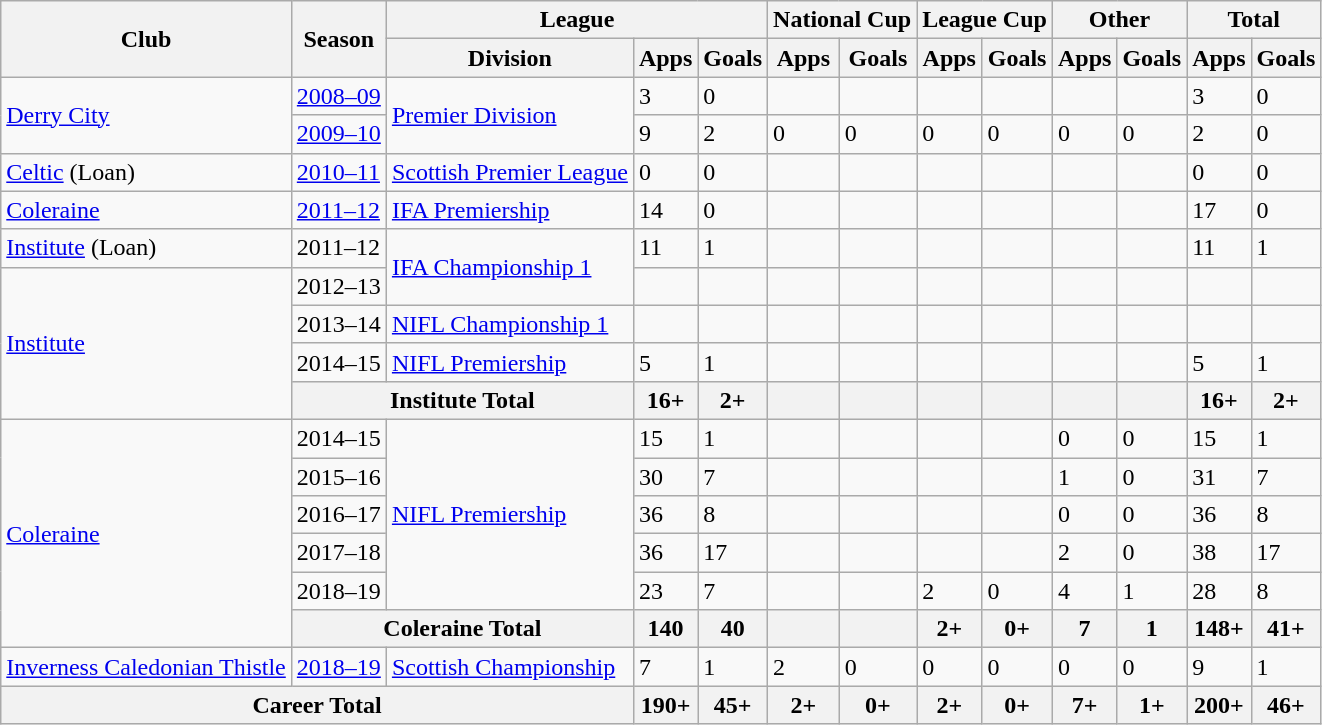<table class="wikitable">
<tr>
<th rowspan="2">Club</th>
<th rowspan="2">Season</th>
<th colspan="3">League</th>
<th colspan="2">National Cup</th>
<th colspan="2">League Cup</th>
<th colspan="2">Other</th>
<th colspan="2">Total</th>
</tr>
<tr>
<th>Division</th>
<th>Apps</th>
<th>Goals</th>
<th>Apps</th>
<th>Goals</th>
<th>Apps</th>
<th>Goals</th>
<th>Apps</th>
<th>Goals</th>
<th>Apps</th>
<th>Goals</th>
</tr>
<tr>
<td rowspan="2"><a href='#'>Derry City</a></td>
<td><a href='#'>2008–09</a></td>
<td rowspan="2"><a href='#'>Premier Division</a></td>
<td>3</td>
<td>0</td>
<td></td>
<td></td>
<td></td>
<td></td>
<td></td>
<td></td>
<td>3</td>
<td>0</td>
</tr>
<tr>
<td><a href='#'>2009–10</a></td>
<td>9</td>
<td>2</td>
<td>0</td>
<td>0</td>
<td>0</td>
<td>0</td>
<td>0</td>
<td>0</td>
<td>2</td>
<td>0</td>
</tr>
<tr>
<td><a href='#'>Celtic</a> (Loan)</td>
<td><a href='#'>2010–11</a></td>
<td><a href='#'>Scottish Premier League</a></td>
<td>0</td>
<td>0</td>
<td></td>
<td></td>
<td></td>
<td></td>
<td></td>
<td></td>
<td>0</td>
<td>0</td>
</tr>
<tr>
<td><a href='#'>Coleraine</a></td>
<td><a href='#'>2011–12</a></td>
<td><a href='#'>IFA Premiership</a></td>
<td>14</td>
<td>0</td>
<td></td>
<td></td>
<td></td>
<td></td>
<td></td>
<td></td>
<td>17</td>
<td>0</td>
</tr>
<tr>
<td><a href='#'>Institute</a> (Loan)</td>
<td>2011–12</td>
<td rowspan="2"><a href='#'>IFA Championship 1</a></td>
<td>11</td>
<td>1</td>
<td></td>
<td></td>
<td></td>
<td></td>
<td></td>
<td></td>
<td>11</td>
<td>1</td>
</tr>
<tr>
<td rowspan="4"><a href='#'>Institute</a></td>
<td>2012–13</td>
<td></td>
<td></td>
<td></td>
<td></td>
<td></td>
<td></td>
<td></td>
<td></td>
<td></td>
<td></td>
</tr>
<tr>
<td>2013–14</td>
<td><a href='#'>NIFL Championship 1</a></td>
<td></td>
<td></td>
<td></td>
<td></td>
<td></td>
<td></td>
<td></td>
<td></td>
<td></td>
<td></td>
</tr>
<tr>
<td>2014–15</td>
<td><a href='#'>NIFL Premiership</a></td>
<td>5</td>
<td>1</td>
<td></td>
<td></td>
<td></td>
<td></td>
<td></td>
<td></td>
<td>5</td>
<td>1</td>
</tr>
<tr>
<th colspan="2">Institute Total</th>
<th>16+</th>
<th>2+</th>
<th></th>
<th></th>
<th></th>
<th></th>
<th></th>
<th></th>
<th>16+</th>
<th>2+</th>
</tr>
<tr>
<td rowspan="6"><a href='#'>Coleraine</a></td>
<td>2014–15</td>
<td rowspan="5"><a href='#'>NIFL Premiership</a></td>
<td>15</td>
<td>1</td>
<td></td>
<td></td>
<td></td>
<td></td>
<td>0</td>
<td>0</td>
<td>15</td>
<td>1</td>
</tr>
<tr>
<td>2015–16</td>
<td>30</td>
<td>7</td>
<td></td>
<td></td>
<td></td>
<td></td>
<td>1</td>
<td>0</td>
<td>31</td>
<td>7</td>
</tr>
<tr>
<td>2016–17</td>
<td>36</td>
<td>8</td>
<td></td>
<td></td>
<td></td>
<td></td>
<td>0</td>
<td>0</td>
<td>36</td>
<td>8</td>
</tr>
<tr>
<td>2017–18</td>
<td>36</td>
<td>17</td>
<td></td>
<td></td>
<td></td>
<td></td>
<td>2</td>
<td>0</td>
<td>38</td>
<td>17</td>
</tr>
<tr>
<td>2018–19</td>
<td>23</td>
<td>7</td>
<td></td>
<td></td>
<td>2</td>
<td>0</td>
<td>4</td>
<td>1</td>
<td>28</td>
<td>8</td>
</tr>
<tr>
<th colspan="2">Coleraine Total</th>
<th>140</th>
<th>40</th>
<th></th>
<th></th>
<th>2+</th>
<th>0+</th>
<th>7</th>
<th>1</th>
<th>148+</th>
<th>41+</th>
</tr>
<tr>
<td><a href='#'>Inverness Caledonian Thistle</a></td>
<td><a href='#'>2018–19</a></td>
<td><a href='#'>Scottish Championship</a></td>
<td>7</td>
<td>1</td>
<td>2</td>
<td>0</td>
<td>0</td>
<td>0</td>
<td>0</td>
<td>0</td>
<td>9</td>
<td>1</td>
</tr>
<tr>
<th colspan="3">Career Total</th>
<th>190+</th>
<th>45+</th>
<th>2+</th>
<th>0+</th>
<th>2+</th>
<th>0+</th>
<th>7+</th>
<th>1+</th>
<th>200+</th>
<th>46+</th>
</tr>
</table>
